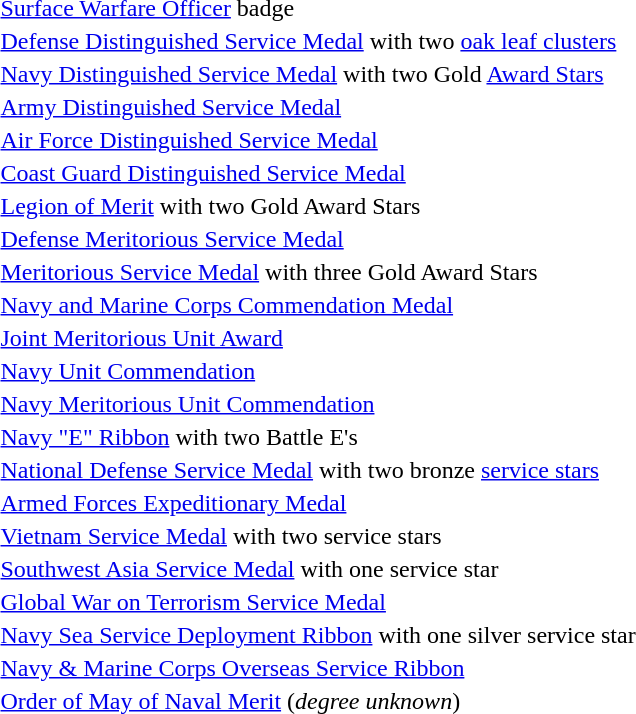<table>
<tr>
<td></td>
<td><a href='#'>Surface Warfare Officer</a> badge</td>
</tr>
<tr>
<td></td>
<td><a href='#'>Defense Distinguished Service Medal</a> with two <a href='#'>oak leaf clusters</a></td>
</tr>
<tr>
<td></td>
<td><a href='#'>Navy Distinguished Service Medal</a> with two Gold <a href='#'>Award Stars</a></td>
</tr>
<tr>
<td></td>
<td><a href='#'>Army Distinguished Service Medal</a></td>
</tr>
<tr>
<td></td>
<td><a href='#'>Air Force Distinguished Service Medal</a></td>
</tr>
<tr>
<td></td>
<td><a href='#'>Coast Guard Distinguished Service Medal</a></td>
</tr>
<tr>
<td></td>
<td><a href='#'>Legion of Merit</a> with two Gold Award Stars</td>
</tr>
<tr>
<td></td>
<td><a href='#'>Defense Meritorious Service Medal</a></td>
</tr>
<tr>
<td></td>
<td><a href='#'>Meritorious Service Medal</a> with three Gold Award Stars</td>
</tr>
<tr>
<td></td>
<td><a href='#'>Navy and Marine Corps Commendation Medal</a></td>
</tr>
<tr>
<td></td>
<td><a href='#'>Joint Meritorious Unit Award</a></td>
</tr>
<tr>
<td></td>
<td><a href='#'>Navy Unit Commendation</a></td>
</tr>
<tr>
<td></td>
<td><a href='#'>Navy Meritorious Unit Commendation</a></td>
</tr>
<tr>
<td></td>
<td><a href='#'>Navy "E" Ribbon</a> with two Battle E's</td>
</tr>
<tr>
<td></td>
<td><a href='#'>National Defense Service Medal</a> with two bronze <a href='#'>service stars</a></td>
</tr>
<tr>
<td></td>
<td><a href='#'>Armed Forces Expeditionary Medal</a></td>
</tr>
<tr>
<td></td>
<td><a href='#'>Vietnam Service Medal</a> with two service stars</td>
</tr>
<tr>
<td></td>
<td><a href='#'>Southwest Asia Service Medal</a> with one service star</td>
</tr>
<tr>
<td></td>
<td><a href='#'>Global War on Terrorism Service Medal</a></td>
</tr>
<tr>
<td></td>
<td><a href='#'>Navy Sea Service Deployment Ribbon</a> with one silver service star</td>
</tr>
<tr>
<td></td>
<td><a href='#'>Navy & Marine Corps Overseas Service Ribbon</a></td>
</tr>
<tr>
<td></td>
<td><a href='#'>Order of May of Naval Merit</a> (<em>degree unknown</em>)</td>
</tr>
<tr>
<td></td>
<td></td>
</tr>
</table>
